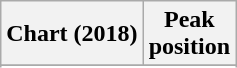<table class="wikitable sortable plainrowheaders" style="text-align:center">
<tr>
<th scope="col">Chart (2018)</th>
<th scope="col">Peak<br> position</th>
</tr>
<tr>
</tr>
<tr>
</tr>
<tr>
</tr>
<tr>
</tr>
<tr>
</tr>
</table>
